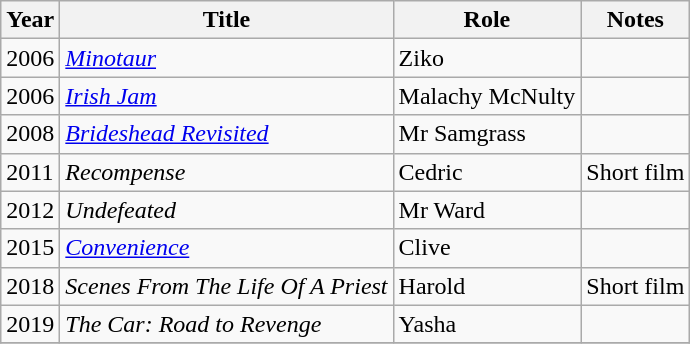<table class="wikitable">
<tr>
<th>Year</th>
<th>Title</th>
<th>Role</th>
<th>Notes</th>
</tr>
<tr>
<td>2006</td>
<td><em><a href='#'>Minotaur</a></em></td>
<td>Ziko</td>
<td></td>
</tr>
<tr>
<td>2006</td>
<td><em><a href='#'>Irish Jam</a></em></td>
<td>Malachy McNulty</td>
<td></td>
</tr>
<tr>
<td>2008</td>
<td><em><a href='#'>Brideshead Revisited</a></em></td>
<td>Mr Samgrass</td>
<td></td>
</tr>
<tr>
<td>2011</td>
<td><em>Recompense</em></td>
<td>Cedric</td>
<td>Short film</td>
</tr>
<tr>
<td>2012</td>
<td><em>Undefeated</em></td>
<td>Mr Ward</td>
<td></td>
</tr>
<tr>
<td>2015</td>
<td><em><a href='#'>Convenience</a></em></td>
<td>Clive</td>
<td></td>
</tr>
<tr>
<td>2018</td>
<td><em>Scenes From The Life Of A Priest</em></td>
<td>Harold</td>
<td>Short film</td>
</tr>
<tr>
<td>2019</td>
<td><em>The Car: Road to Revenge</em></td>
<td>Yasha</td>
<td></td>
</tr>
<tr>
</tr>
</table>
